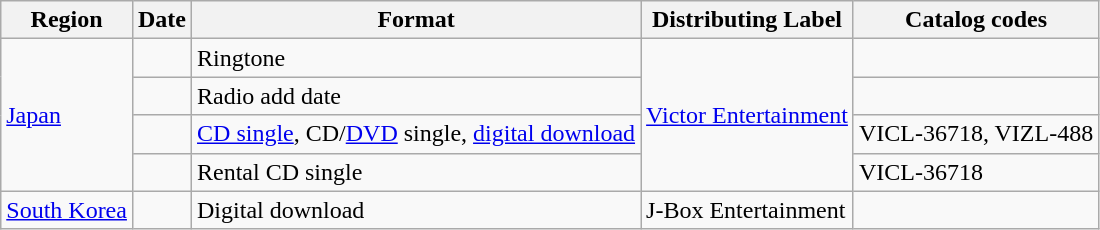<table class="wikitable">
<tr>
<th>Region</th>
<th>Date</th>
<th>Format</th>
<th>Distributing Label</th>
<th>Catalog codes</th>
</tr>
<tr>
<td rowspan="4"><a href='#'>Japan</a></td>
<td></td>
<td>Ringtone</td>
<td rowspan="4"><a href='#'>Victor Entertainment</a></td>
<td></td>
</tr>
<tr>
<td></td>
<td>Radio add date</td>
<td></td>
</tr>
<tr>
<td></td>
<td><a href='#'>CD single</a>, CD/<a href='#'>DVD</a> single, <a href='#'>digital download</a></td>
<td>VICL-36718, VIZL-488</td>
</tr>
<tr>
<td></td>
<td>Rental CD single</td>
<td>VICL-36718</td>
</tr>
<tr>
<td><a href='#'>South Korea</a></td>
<td></td>
<td>Digital download</td>
<td>J-Box Entertainment</td>
<td></td>
</tr>
</table>
